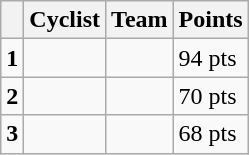<table class=wikitable>
<tr>
<th></th>
<th>Cyclist</th>
<th>Team</th>
<th>Points</th>
</tr>
<tr>
<td><strong>1</strong></td>
<td></td>
<td></td>
<td>94 pts</td>
</tr>
<tr>
<td><strong>2</strong></td>
<td></td>
<td></td>
<td>70 pts</td>
</tr>
<tr>
<td><strong>3</strong></td>
<td></td>
<td></td>
<td>68 pts</td>
</tr>
</table>
